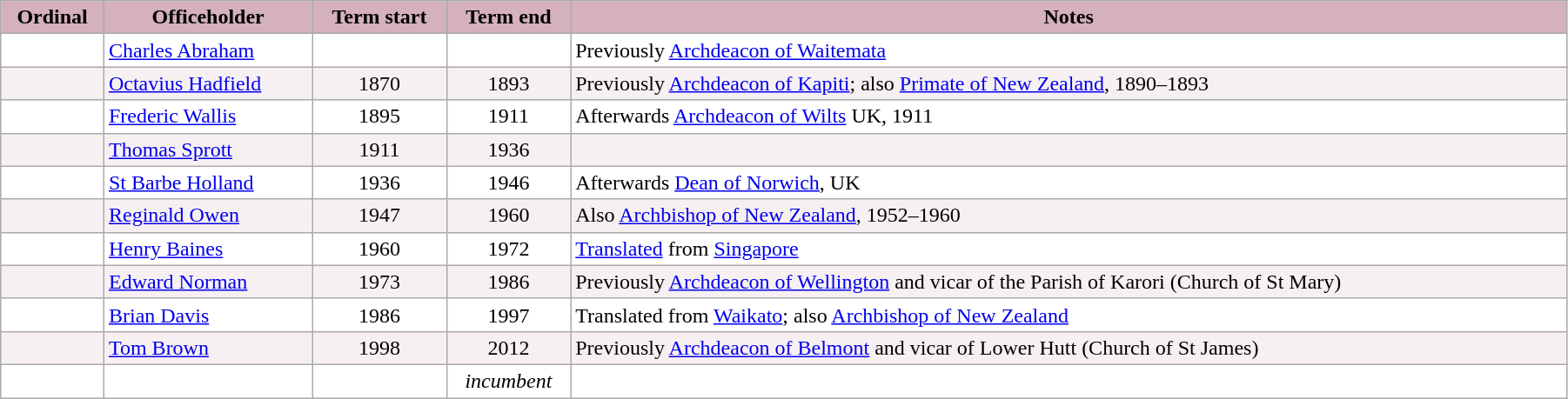<table class="wikitable sortable" style="width: 95%;">
<tr>
<th style="background-color: #D4B1BB;">Ordinal</th>
<th style="background-color: #D4B1BB;">Officeholder</th>
<th style="background-color: #D4B1BB;">Term start</th>
<th style="background-color: #D4B1BB;">Term end</th>
<th style="background-color: #D4B1BB;">Notes</th>
</tr>
<tr valign="top" style="background-color: white;">
<td align=center></td>
<td><a href='#'>Charles Abraham</a></td>
<td align=center></td>
<td align=center></td>
<td>Previously <a href='#'>Archdeacon of Waitemata</a></td>
</tr>
<tr valign="top" style="background-color: #F7F0F2;">
<td align=center></td>
<td><a href='#'>Octavius Hadfield</a></td>
<td align=center>1870</td>
<td align=center>1893</td>
<td>Previously <a href='#'>Archdeacon of Kapiti</a>; also <a href='#'>Primate of New&nbsp;Zealand</a>, 1890–1893</td>
</tr>
<tr valign="top" style="background-color: white;">
<td align=center></td>
<td><a href='#'>Frederic Wallis</a></td>
<td align=center>1895</td>
<td align=center>1911</td>
<td>Afterwards <a href='#'>Archdeacon of Wilts</a> UK, 1911</td>
</tr>
<tr valign="top" style="background-color: #F7F0F2;">
<td align=center></td>
<td><a href='#'>Thomas Sprott</a></td>
<td align=center>1911</td>
<td align=center>1936</td>
<td></td>
</tr>
<tr valign="top" style="background-color: white;">
<td align=center></td>
<td><a href='#'>St Barbe Holland</a></td>
<td align=center>1936</td>
<td align=center>1946</td>
<td>Afterwards <a href='#'>Dean of Norwich</a>, UK</td>
</tr>
<tr valign="top" style="background-color: #F7F0F2;">
<td align=center></td>
<td><a href='#'>Reginald Owen</a></td>
<td align=center>1947</td>
<td align=center>1960</td>
<td>Also <a href='#'>Archbishop of New&nbsp;Zealand</a>, 1952–1960</td>
</tr>
<tr valign="top" style="background-color: white;">
<td align=center></td>
<td><a href='#'>Henry Baines</a></td>
<td align=center>1960</td>
<td align=center>1972</td>
<td><a href='#'>Translated</a> from <a href='#'>Singapore</a></td>
</tr>
<tr valign="top" style="background-color: #F7F0F2;">
<td align=center></td>
<td><a href='#'>Edward Norman</a></td>
<td align=center>1973</td>
<td align=center>1986</td>
<td>Previously <a href='#'>Archdeacon of Wellington</a> and vicar of the Parish of Karori (Church of St Mary)</td>
</tr>
<tr valign="top" style="background-color: white;">
<td align=center></td>
<td><a href='#'>Brian Davis</a></td>
<td align=center>1986</td>
<td align=center>1997</td>
<td>Translated from <a href='#'>Waikato</a>; also <a href='#'>Archbishop of New&nbsp;Zealand</a></td>
</tr>
<tr valign="top" style="background-color: #F7F0F2;">
<td align=center></td>
<td><a href='#'>Tom Brown</a></td>
<td align=center>1998</td>
<td align=center>2012</td>
<td>Previously <a href='#'>Archdeacon of Belmont</a> and vicar of Lower Hutt (Church of St James)</td>
</tr>
<tr valign="top" style="background-color: white;">
<td align=center></td>
<td></td>
<td align=center></td>
<td align=center><em>incumbent</em></td>
<td></td>
</tr>
</table>
